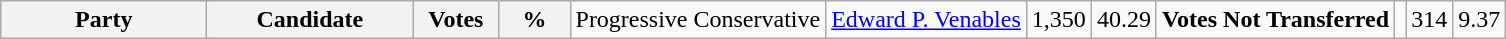<table class="wikitable">
<tr>
<th colspan=2 style="width: 130px">Party</th>
<th style="width: 130px">Candidate</th>
<th style="width: 50px">Votes</th>
<th style="width: 40px">%<br>
</th>
<td>Progressive Conservative</td>
<td><a href='#'>Edward P. Venables</a></td>
<td align="right">1,350</td>
<td align="right">40.29<br></td>
<td><strong>Votes Not Transferred</strong></td>
<td></td>
<td align="right">314</td>
<td align="right">9.37</td>
</tr>
</table>
